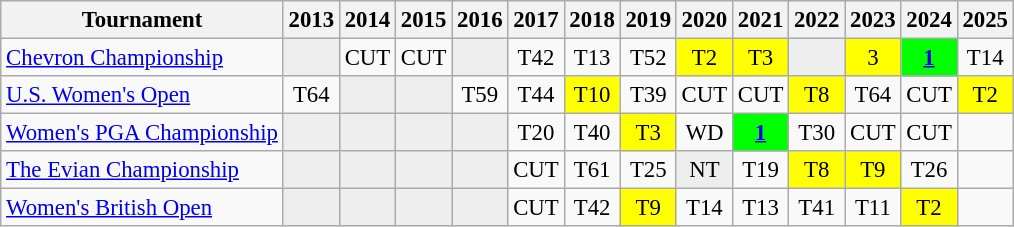<table class="wikitable" style="font-size:95%;text-align:center;">
<tr>
<th>Tournament</th>
<th>2013</th>
<th>2014</th>
<th>2015</th>
<th>2016</th>
<th>2017</th>
<th>2018</th>
<th>2019</th>
<th>2020</th>
<th>2021</th>
<th>2022</th>
<th>2023</th>
<th>2024</th>
<th>2025</th>
</tr>
<tr>
<td align=left><a href='#'>Chevron Championship</a></td>
<td style="background:#eeeeee;"></td>
<td>CUT</td>
<td>CUT</td>
<td style="background:#eeeeee;"></td>
<td>T42</td>
<td>T13</td>
<td>T52</td>
<td style="background:yellow;">T2</td>
<td style="background:yellow;">T3</td>
<td style="background:#eeeeee;"></td>
<td style="background:yellow;">3</td>
<td style="background:lime;"><strong><a href='#'>1</a></strong></td>
<td>T14</td>
</tr>
<tr>
<td align=left><a href='#'>U.S. Women's Open</a></td>
<td>T64</td>
<td style="background:#eeeeee;"></td>
<td style="background:#eeeeee;"></td>
<td>T59</td>
<td>T44</td>
<td style="background:yellow;">T10</td>
<td>T39</td>
<td>CUT</td>
<td>CUT</td>
<td style="background:yellow;">T8</td>
<td>T64</td>
<td>CUT</td>
<td style="background:yellow;">T2</td>
</tr>
<tr>
<td align=left><a href='#'>Women's PGA Championship</a></td>
<td style="background:#eeeeee;"></td>
<td style="background:#eeeeee;"></td>
<td style="background:#eeeeee;"></td>
<td style="background:#eeeeee;"></td>
<td>T20</td>
<td>T40</td>
<td style="background:yellow;">T3</td>
<td>WD</td>
<td style="background:lime;"><strong><a href='#'>1</a></strong></td>
<td>T30</td>
<td>CUT</td>
<td>CUT</td>
<td></td>
</tr>
<tr>
<td align=left><a href='#'>The Evian Championship</a></td>
<td style="background:#eeeeee;"></td>
<td style="background:#eeeeee;"></td>
<td style="background:#eeeeee;"></td>
<td style="background:#eeeeee;"></td>
<td>CUT</td>
<td>T61</td>
<td>T25</td>
<td style="background:#eeeeee;">NT</td>
<td>T19</td>
<td style="background:yellow;">T8</td>
<td style="background:yellow;">T9</td>
<td>T26</td>
<td></td>
</tr>
<tr>
<td align=left><a href='#'>Women's British Open</a></td>
<td style="background:#eeeeee;"></td>
<td style="background:#eeeeee;"></td>
<td style="background:#eeeeee;"></td>
<td style="background:#eeeeee;"></td>
<td>CUT</td>
<td>T42</td>
<td style="background:yellow;">T9</td>
<td>T14</td>
<td>T13</td>
<td>T41</td>
<td>T11</td>
<td style="background:yellow;">T2</td>
<td></td>
</tr>
</table>
